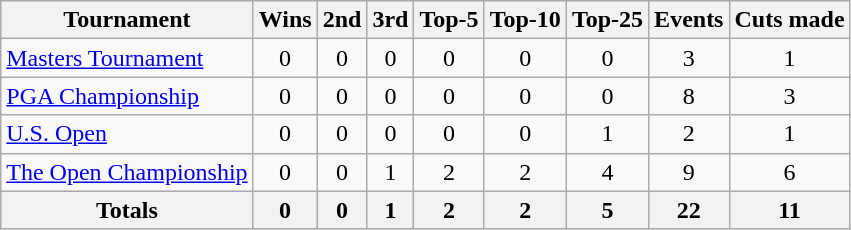<table class=wikitable style=text-align:center>
<tr>
<th>Tournament</th>
<th>Wins</th>
<th>2nd</th>
<th>3rd</th>
<th>Top-5</th>
<th>Top-10</th>
<th>Top-25</th>
<th>Events</th>
<th>Cuts made</th>
</tr>
<tr>
<td align=left><a href='#'>Masters Tournament</a></td>
<td>0</td>
<td>0</td>
<td>0</td>
<td>0</td>
<td>0</td>
<td>0</td>
<td>3</td>
<td>1</td>
</tr>
<tr>
<td align=left><a href='#'>PGA Championship</a></td>
<td>0</td>
<td>0</td>
<td>0</td>
<td>0</td>
<td>0</td>
<td>0</td>
<td>8</td>
<td>3</td>
</tr>
<tr>
<td align=left><a href='#'>U.S. Open</a></td>
<td>0</td>
<td>0</td>
<td>0</td>
<td>0</td>
<td>0</td>
<td>1</td>
<td>2</td>
<td>1</td>
</tr>
<tr>
<td align=left><a href='#'>The Open Championship</a></td>
<td>0</td>
<td>0</td>
<td>1</td>
<td>2</td>
<td>2</td>
<td>4</td>
<td>9</td>
<td>6</td>
</tr>
<tr>
<th>Totals</th>
<th>0</th>
<th>0</th>
<th>1</th>
<th>2</th>
<th>2</th>
<th>5</th>
<th>22</th>
<th>11</th>
</tr>
</table>
